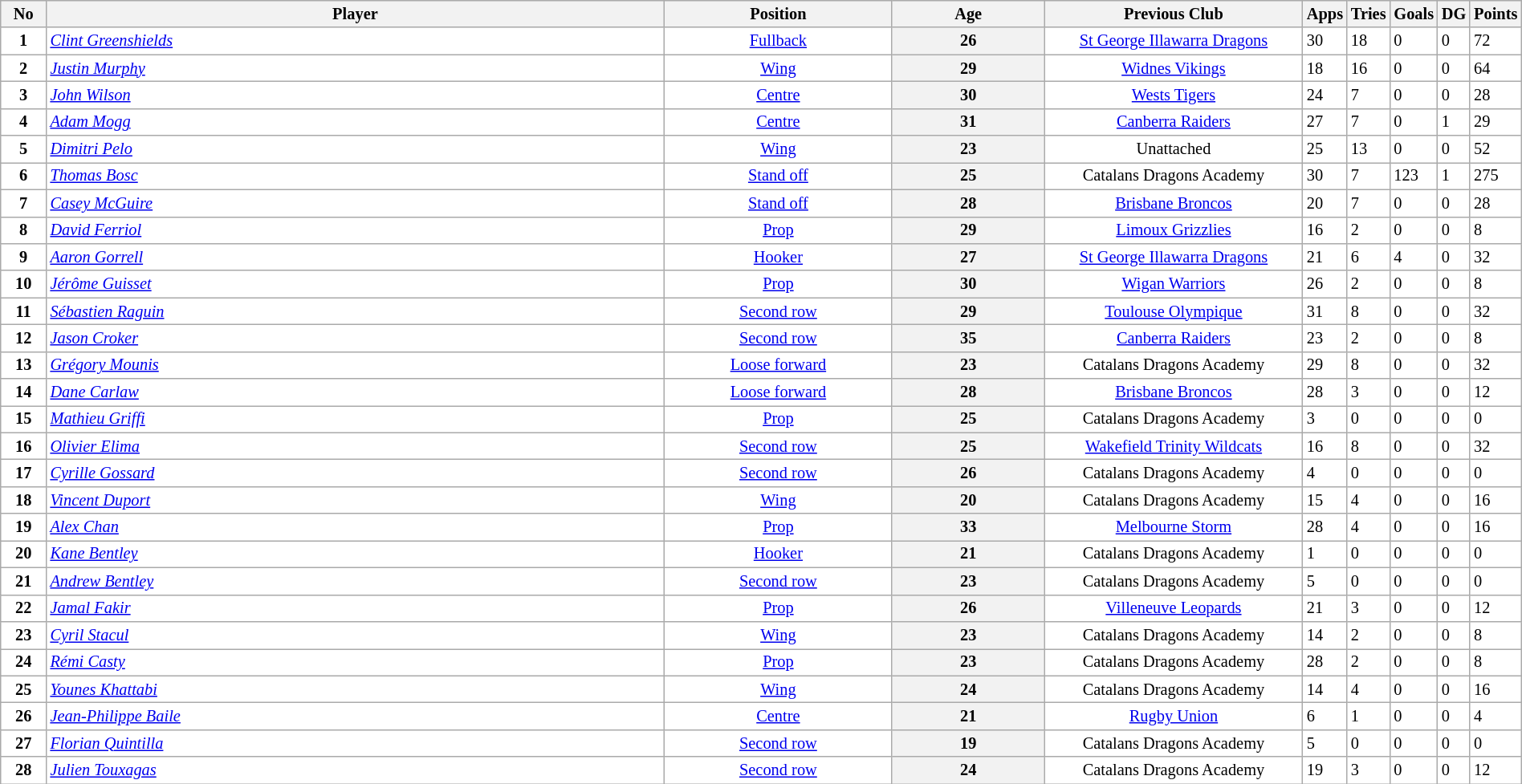<table class="wikitable sortable"  style="width:100%; font-size:85%;">
<tr style="background:#efefef;">
<th width=3%>No</th>
<th !width=47%>Player</th>
<th width=15%>Position</th>
<th width=1%>Age</th>
<th width=17%>Previous Club</th>
<th style="width:20px;">Apps</th>
<th style="width:20px;">Tries</th>
<th style="width:20px;">Goals</th>
<th style="width:20px;">DG</th>
<th style="width:20px;">Points</th>
</tr>
<tr style="background:#fff;">
<td align=center><strong>1</strong></td>
<td><em><a href='#'>Clint Greenshields</a></em></td>
<td align=center><a href='#'>Fullback</a></td>
<th width=10%>26</th>
<td align=center><a href='#'>St George Illawarra Dragons</a></td>
<td align=centre>30</td>
<td align=centre>18</td>
<td align=centre>0</td>
<td align=centre>0</td>
<td align=centre>72</td>
</tr>
<tr style="background:#fff;">
<td align=center><strong>2</strong></td>
<td><em><a href='#'>Justin Murphy</a></em></td>
<td align=center><a href='#'>Wing</a></td>
<th width=10%>29</th>
<td align=center><a href='#'>Widnes Vikings</a></td>
<td align=centre>18</td>
<td align=centre>16</td>
<td align=centre>0</td>
<td align=centre>0</td>
<td align=centre>64</td>
</tr>
<tr style="background:#fff;">
<td align=center><strong>3</strong></td>
<td><em><a href='#'>John Wilson</a></em></td>
<td align=center><a href='#'>Centre</a></td>
<th width=10%>30</th>
<td align=center><a href='#'>Wests Tigers</a></td>
<td align=centre>24</td>
<td align=centre>7</td>
<td align=centre>0</td>
<td align=centre>0</td>
<td align=centre>28</td>
</tr>
<tr style="background:#fff;">
<td align=center><strong>4</strong></td>
<td><em><a href='#'>Adam Mogg</a></em></td>
<td align=center><a href='#'>Centre</a></td>
<th width=10%>31</th>
<td align=center><a href='#'>Canberra Raiders</a></td>
<td align=centre>27</td>
<td align=centre>7</td>
<td align=centre>0</td>
<td align=centre>1</td>
<td align=centre>29</td>
</tr>
<tr style="background:#fff;">
<td align=center><strong>5</strong></td>
<td><em><a href='#'>Dimitri Pelo</a></em></td>
<td align=center><a href='#'>Wing</a></td>
<th width=10%>23</th>
<td align=center>Unattached</td>
<td align=centre>25</td>
<td align=centre>13</td>
<td align=centre>0</td>
<td align=centre>0</td>
<td align=centre>52</td>
</tr>
<tr style="background:#fff;">
<td align=center><strong>6</strong></td>
<td><em><a href='#'>Thomas Bosc</a></em></td>
<td align=center><a href='#'>Stand off</a></td>
<th width=10%>25</th>
<td align=center>Catalans Dragons Academy</td>
<td align=centre>30</td>
<td align=centre>7</td>
<td align=centre>123</td>
<td align=centre>1</td>
<td align=centre>275</td>
</tr>
<tr style="background:#fff;">
<td align=center><strong>7</strong></td>
<td><em><a href='#'>Casey McGuire</a></em></td>
<td align=center><a href='#'>Stand off</a></td>
<th width=10%>28</th>
<td align=center><a href='#'>Brisbane Broncos</a></td>
<td align=centre>20</td>
<td align=centre>7</td>
<td align=centre>0</td>
<td align=centre>0</td>
<td align=centre>28</td>
</tr>
<tr style="background:#fff;">
<td align=center><strong>8</strong></td>
<td><em><a href='#'>David Ferriol</a></em></td>
<td align=center><a href='#'>Prop</a></td>
<th width=10%>29</th>
<td align=center><a href='#'>Limoux Grizzlies</a></td>
<td align=centre>16</td>
<td align=centre>2</td>
<td align=centre>0</td>
<td align=centre>0</td>
<td align=centre>8</td>
</tr>
<tr style="background:#fff;">
<td align=center><strong>9</strong></td>
<td><em><a href='#'>Aaron Gorrell</a></em></td>
<td align=center><a href='#'>Hooker</a></td>
<th width=10%>27</th>
<td align=center><a href='#'>St George Illawarra Dragons</a></td>
<td align=centre>21</td>
<td align=centre>6</td>
<td align=centre>4</td>
<td align=centre>0</td>
<td align=centre>32</td>
</tr>
<tr style="background:#fff;">
<td align=center><strong>10</strong></td>
<td><em><a href='#'>Jérôme Guisset</a></em></td>
<td align=center><a href='#'>Prop</a></td>
<th width=10%>30</th>
<td align=center><a href='#'>Wigan Warriors</a></td>
<td align=centre>26</td>
<td align=centre>2</td>
<td align=centre>0</td>
<td align=centre>0</td>
<td align=centre>8</td>
</tr>
<tr style="background:#fff;">
<td align=center><strong>11</strong></td>
<td><em><a href='#'>Sébastien Raguin</a></em></td>
<td align=center><a href='#'>Second row</a></td>
<th width=10%>29</th>
<td align=center><a href='#'>Toulouse Olympique</a></td>
<td align=centre>31</td>
<td align=centre>8</td>
<td align=centre>0</td>
<td align=centre>0</td>
<td align=centre>32</td>
</tr>
<tr style="background:#fff;">
<td align=center><strong>12</strong></td>
<td><em><a href='#'>Jason Croker</a></em></td>
<td align=center><a href='#'>Second row</a></td>
<th width=10%>35</th>
<td align=center><a href='#'>Canberra Raiders</a></td>
<td align=centre>23</td>
<td align=centre>2</td>
<td align=centre>0</td>
<td align=centre>0</td>
<td align=centre>8</td>
</tr>
<tr style="background:#fff;">
<td align=center><strong>13</strong></td>
<td><em><a href='#'>Grégory Mounis</a></em></td>
<td align=center><a href='#'>Loose forward</a></td>
<th width=10%>23</th>
<td align=center>Catalans Dragons Academy</td>
<td align=centre>29</td>
<td align=centre>8</td>
<td align=centre>0</td>
<td align=centre>0</td>
<td align=centre>32</td>
</tr>
<tr style="background:#fff;">
<td align=center><strong>14</strong></td>
<td><em><a href='#'>Dane Carlaw</a></em></td>
<td align=center><a href='#'>Loose forward</a></td>
<th width=10%>28</th>
<td align=center><a href='#'>Brisbane Broncos</a></td>
<td align=centre>28</td>
<td align=centre>3</td>
<td align=centre>0</td>
<td align=centre>0</td>
<td align=centre>12</td>
</tr>
<tr style="background:#fff;">
<td align=center><strong>15</strong></td>
<td><em><a href='#'>Mathieu Griffi</a></em></td>
<td align=center><a href='#'>Prop</a></td>
<th width=10%>25</th>
<td align=center>Catalans Dragons Academy</td>
<td align=centre>3</td>
<td align=centre>0</td>
<td align=centre>0</td>
<td align=centre>0</td>
<td align=centre>0</td>
</tr>
<tr style="background:#fff;">
<td align=center><strong>16</strong></td>
<td><em><a href='#'>Olivier Elima</a></em></td>
<td align=center><a href='#'>Second row</a></td>
<th width=10%>25</th>
<td align=center><a href='#'>Wakefield Trinity Wildcats</a></td>
<td align=centre>16</td>
<td align=centre>8</td>
<td align=centre>0</td>
<td align=centre>0</td>
<td align=centre>32</td>
</tr>
<tr style="background:#fff;">
<td align=center><strong>17</strong></td>
<td><em><a href='#'>Cyrille Gossard</a></em></td>
<td align=center><a href='#'>Second row</a></td>
<th width=10%>26</th>
<td align=center>Catalans Dragons Academy</td>
<td align=centre>4</td>
<td align=centre>0</td>
<td align=centre>0</td>
<td align=centre>0</td>
<td align=centre>0</td>
</tr>
<tr style="background:#fff;">
<td align=center><strong>18</strong></td>
<td><em><a href='#'>Vincent Duport</a></em></td>
<td align=center><a href='#'>Wing</a></td>
<th width=10%>20</th>
<td align=center>Catalans Dragons Academy</td>
<td align=centre>15</td>
<td align=centre>4</td>
<td align=centre>0</td>
<td align=centre>0</td>
<td align=centre>16</td>
</tr>
<tr style="background:#fff;">
<td align=center><strong>19</strong></td>
<td><em><a href='#'>Alex Chan</a></em></td>
<td align=center><a href='#'>Prop</a></td>
<th width=10%>33</th>
<td align=center><a href='#'>Melbourne Storm</a></td>
<td align=centre>28</td>
<td align=centre>4</td>
<td align=centre>0</td>
<td align=centre>0</td>
<td align=centre>16</td>
</tr>
<tr style="background:#fff;">
<td align=center><strong>20</strong></td>
<td><em><a href='#'>Kane Bentley</a></em></td>
<td align=center><a href='#'>Hooker</a></td>
<th width=10%>21</th>
<td align=center>Catalans Dragons Academy</td>
<td align=centre>1</td>
<td align=centre>0</td>
<td align=centre>0</td>
<td align=centre>0</td>
<td align=centre>0</td>
</tr>
<tr style="background:#fff;">
<td align=center><strong>21</strong></td>
<td><em><a href='#'>Andrew Bentley</a></em></td>
<td align=center><a href='#'>Second row</a></td>
<th width=10%>23</th>
<td align=center>Catalans Dragons Academy</td>
<td align=centre>5</td>
<td align=centre>0</td>
<td align=centre>0</td>
<td align=centre>0</td>
<td align=centre>0</td>
</tr>
<tr style="background:#fff;">
<td align=center><strong>22</strong></td>
<td><em><a href='#'>Jamal Fakir</a></em></td>
<td align=center><a href='#'>Prop</a></td>
<th width=10%>26</th>
<td align=center><a href='#'>Villeneuve Leopards</a></td>
<td align=centre>21</td>
<td align=centre>3</td>
<td align=centre>0</td>
<td align=centre>0</td>
<td align=centre>12</td>
</tr>
<tr style="background:#fff;">
<td align=center><strong>23</strong></td>
<td><em><a href='#'>Cyril Stacul</a></em></td>
<td align=center><a href='#'>Wing</a></td>
<th width=10%>23</th>
<td align=center>Catalans Dragons Academy</td>
<td align=centre>14</td>
<td align=centre>2</td>
<td align=centre>0</td>
<td align=centre>0</td>
<td align=centre>8</td>
</tr>
<tr style="background:#fff;">
<td align=center><strong>24</strong></td>
<td><em><a href='#'>Rémi Casty</a></em></td>
<td align=center><a href='#'>Prop</a></td>
<th width=10%>23</th>
<td align=center>Catalans Dragons Academy</td>
<td align=centre>28</td>
<td align=centre>2</td>
<td align=centre>0</td>
<td align=centre>0</td>
<td align=centre>8</td>
</tr>
<tr style="background:#fff;">
<td align=center><strong>25</strong></td>
<td><em><a href='#'>Younes Khattabi</a></em></td>
<td align=center><a href='#'>Wing</a></td>
<th width=10%>24</th>
<td align=center>Catalans Dragons Academy</td>
<td align=centre>14</td>
<td align=centre>4</td>
<td align=centre>0</td>
<td align=centre>0</td>
<td align=centre>16</td>
</tr>
<tr style="background:#fff;">
<td align=center><strong>26</strong></td>
<td><em><a href='#'>Jean-Philippe Baile</a></em></td>
<td align=center><a href='#'>Centre</a></td>
<th width=10%>21</th>
<td align=center><a href='#'>Rugby Union</a></td>
<td align=centre>6</td>
<td align=centre>1</td>
<td align=centre>0</td>
<td align=centre>0</td>
<td align=centre>4</td>
</tr>
<tr style="background:#fff;">
<td align=center><strong>27</strong></td>
<td><em><a href='#'>Florian Quintilla</a></em></td>
<td align=center><a href='#'>Second row</a></td>
<th width=10%>19</th>
<td align=center>Catalans Dragons Academy</td>
<td align=centre>5</td>
<td align=centre>0</td>
<td align=centre>0</td>
<td align=centre>0</td>
<td align=centre>0</td>
</tr>
<tr style="background:#fff;">
<td align=center><strong>28</strong></td>
<td><em><a href='#'>Julien Touxagas</a></em></td>
<td align=center><a href='#'>Second row</a></td>
<th width=10%>24</th>
<td align=center>Catalans Dragons Academy</td>
<td align=centre>19</td>
<td align=centre>3</td>
<td align=centre>0</td>
<td align=centre>0</td>
<td align=centre>12</td>
</tr>
</table>
